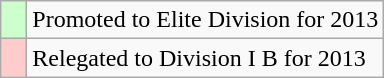<table class="wikitable">
<tr>
<td style="width:10px; background:#cfc;"></td>
<td>Promoted to Elite Division for 2013</td>
</tr>
<tr>
<td style="width:10px; background:#fcc;"></td>
<td>Relegated to Division I B for 2013</td>
</tr>
</table>
